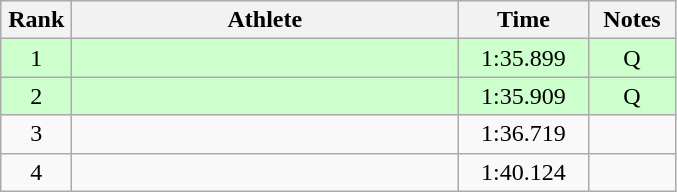<table class=wikitable style="text-align:center">
<tr>
<th width=40>Rank</th>
<th width=250>Athlete</th>
<th width=80>Time</th>
<th width=50>Notes</th>
</tr>
<tr bgcolor="ccffcc">
<td>1</td>
<td align=left></td>
<td>1:35.899</td>
<td>Q</td>
</tr>
<tr bgcolor="ccffcc">
<td>2</td>
<td align=left></td>
<td>1:35.909</td>
<td>Q</td>
</tr>
<tr>
<td>3</td>
<td align=left></td>
<td>1:36.719</td>
<td></td>
</tr>
<tr>
<td>4</td>
<td align=left></td>
<td>1:40.124</td>
<td></td>
</tr>
</table>
